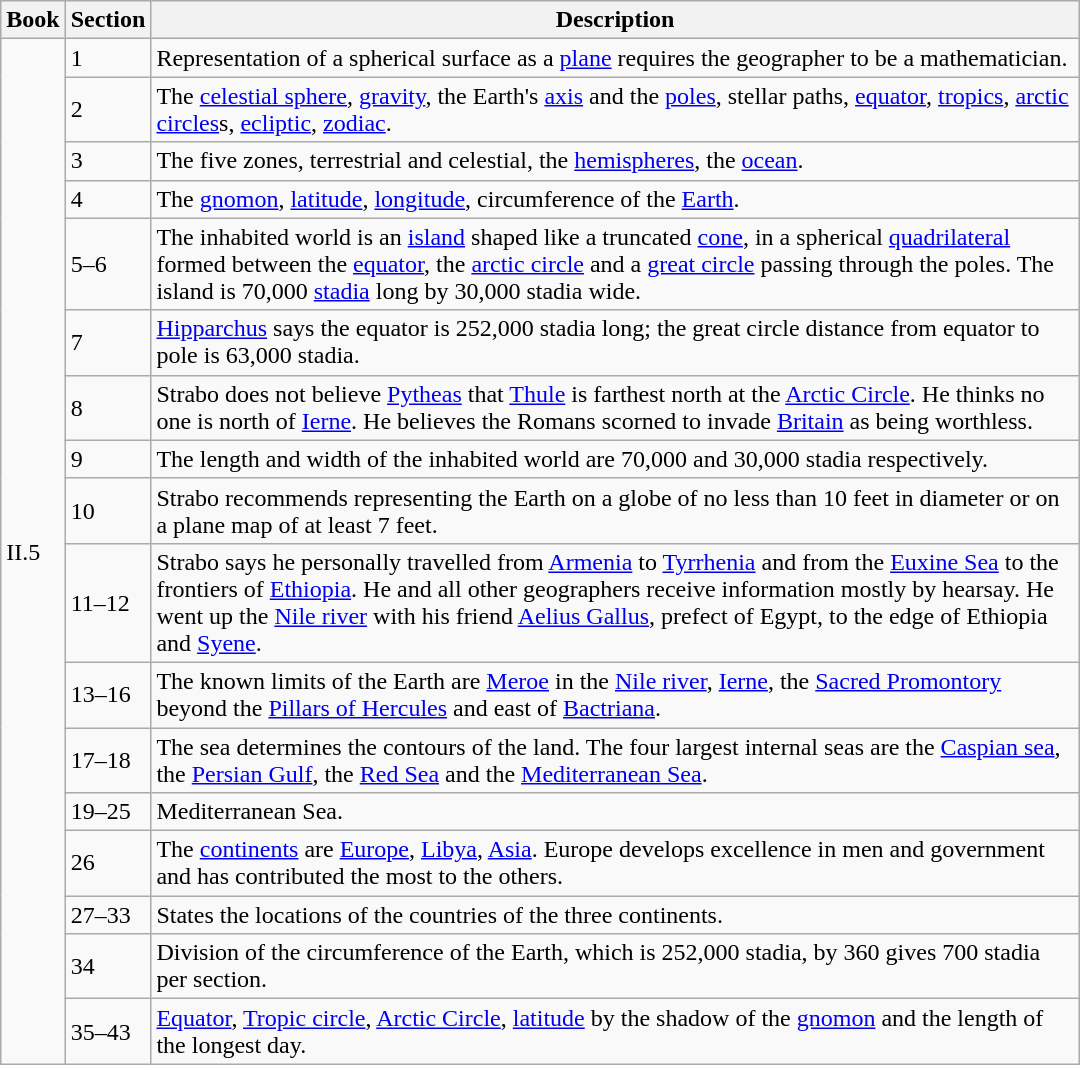<table class="wikitable" style="max-width:45em;">
<tr>
<th>Book</th>
<th>Section</th>
<th>Description</th>
</tr>
<tr>
<td rowspan="117">II.5</td>
<td>1</td>
<td>Representation of a spherical surface as a <a href='#'>plane</a> requires the geographer to be a mathematician.</td>
</tr>
<tr>
<td>2</td>
<td>The <a href='#'>celestial sphere</a>, <a href='#'>gravity</a>, the Earth's <a href='#'>axis</a> and the <a href='#'>poles</a>, stellar paths, <a href='#'>equator</a>, <a href='#'>tropics</a>, <a href='#'>arctic circles</a>s, <a href='#'>ecliptic</a>, <a href='#'>zodiac</a>.</td>
</tr>
<tr>
<td>3</td>
<td>The five zones, terrestrial and celestial, the <a href='#'>hemispheres</a>, the <a href='#'>ocean</a>.</td>
</tr>
<tr>
<td>4</td>
<td>The <a href='#'>gnomon</a>, <a href='#'>latitude</a>, <a href='#'>longitude</a>, circumference of the <a href='#'>Earth</a>.</td>
</tr>
<tr>
<td>5–6</td>
<td>The inhabited world is an <a href='#'>island</a> shaped like a truncated <a href='#'>cone</a>, in a spherical <a href='#'>quadrilateral</a> formed between the <a href='#'>equator</a>, the <a href='#'>arctic circle</a> and a <a href='#'>great circle</a> passing through the poles. The island is 70,000 <a href='#'>stadia</a> long by 30,000 stadia wide.</td>
</tr>
<tr>
<td>7</td>
<td><a href='#'>Hipparchus</a> says the equator is 252,000 stadia long; the great circle distance from equator to pole is 63,000 stadia.</td>
</tr>
<tr>
<td>8</td>
<td>Strabo does not believe <a href='#'>Pytheas</a> that <a href='#'>Thule</a> is farthest north at the <a href='#'>Arctic Circle</a>. He thinks no one is north of <a href='#'>Ierne</a>. He believes the Romans scorned to invade <a href='#'>Britain</a> as being worthless.</td>
</tr>
<tr>
<td>9</td>
<td>The length and width of the inhabited world are 70,000 and 30,000 stadia respectively.</td>
</tr>
<tr>
<td>10</td>
<td>Strabo recommends representing the Earth on a globe of no less than 10 feet in diameter or on a plane map of at least 7 feet.</td>
</tr>
<tr>
<td>11–12</td>
<td>Strabo says he personally travelled from <a href='#'>Armenia</a> to <a href='#'>Tyrrhenia</a> and from the <a href='#'>Euxine Sea</a> to the frontiers of <a href='#'>Ethiopia</a>. He and all other geographers receive information mostly by hearsay. He went up the <a href='#'>Nile river</a> with his friend <a href='#'>Aelius Gallus</a>, prefect of Egypt, to the edge of Ethiopia and <a href='#'>Syene</a>.</td>
</tr>
<tr>
<td>13–16</td>
<td>The known limits of the Earth are <a href='#'>Meroe</a> in the <a href='#'>Nile river</a>, <a href='#'>Ierne</a>, the <a href='#'>Sacred Promontory</a> beyond the <a href='#'>Pillars of Hercules</a> and east of <a href='#'>Bactriana</a>.</td>
</tr>
<tr>
<td>17–18</td>
<td>The sea determines the contours of the land. The four largest internal seas are the <a href='#'>Caspian sea</a>, the <a href='#'>Persian Gulf</a>, the <a href='#'>Red Sea</a> and the <a href='#'>Mediterranean Sea</a>.</td>
</tr>
<tr>
<td>19–25</td>
<td>Mediterranean Sea.</td>
</tr>
<tr>
<td>26</td>
<td>The <a href='#'>continents</a> are <a href='#'>Europe</a>, <a href='#'>Libya</a>, <a href='#'>Asia</a>. Europe develops excellence in men and government and has contributed the most to the others.</td>
</tr>
<tr>
<td>27–33</td>
<td>States the locations of the countries of the three continents.</td>
</tr>
<tr>
<td>34</td>
<td>Division of the circumference of the Earth, which is 252,000 stadia, by 360 gives 700 stadia per section.</td>
</tr>
<tr>
<td>35–43</td>
<td><a href='#'>Equator</a>, <a href='#'>Tropic circle</a>, <a href='#'>Arctic Circle</a>, <a href='#'>latitude</a> by the shadow of the <a href='#'>gnomon</a> and the length of the longest day.</td>
</tr>
</table>
